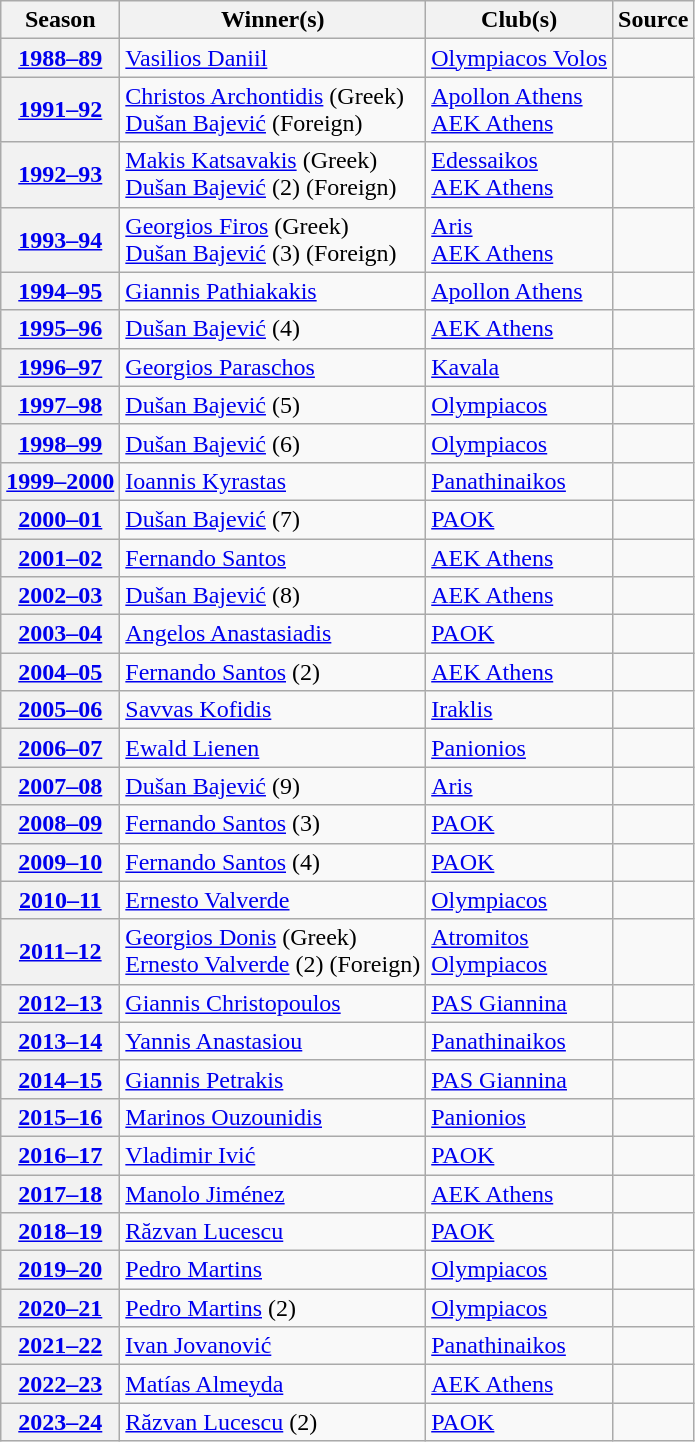<table class="wikitable" style="margin-right: 0;">
<tr text-align:center;">
<th>Season</th>
<th>Winner(s)</th>
<th>Club(s)</th>
<th>Source</th>
</tr>
<tr>
<th><a href='#'>1988–89</a></th>
<td> <a href='#'>Vasilios Daniil</a></td>
<td><a href='#'>Olympiacos Volos</a></td>
<td align="center"></td>
</tr>
<tr>
<th><a href='#'>1991–92</a></th>
<td> <a href='#'>Christos Archontidis</a> (Greek)<br> <a href='#'>Dušan Bajević</a> (Foreign)</td>
<td><a href='#'>Apollon Athens</a><br><a href='#'>AEK Athens</a></td>
<td align="center"></td>
</tr>
<tr>
<th><a href='#'>1992–93</a></th>
<td> <a href='#'>Makis Katsavakis</a> (Greek)<br> <a href='#'>Dušan Bajević</a> (2) (Foreign)</td>
<td><a href='#'>Edessaikos</a><br><a href='#'>AEK Athens</a></td>
<td align="center"></td>
</tr>
<tr>
<th><a href='#'>1993–94</a></th>
<td> <a href='#'>Georgios Firos</a> (Greek)<br> <a href='#'>Dušan Bajević</a> (3) (Foreign)</td>
<td><a href='#'>Aris</a><br><a href='#'>AEK Athens</a></td>
<td align="center"></td>
</tr>
<tr>
<th><a href='#'>1994–95</a></th>
<td> <a href='#'>Giannis Pathiakakis</a></td>
<td><a href='#'>Apollon Athens</a></td>
<td align="center"></td>
</tr>
<tr>
<th><a href='#'>1995–96</a></th>
<td> <a href='#'>Dušan Bajević</a> (4)</td>
<td><a href='#'>AEK Athens</a></td>
<td align="center"></td>
</tr>
<tr>
<th><a href='#'>1996–97</a></th>
<td> <a href='#'>Georgios Paraschos</a></td>
<td><a href='#'>Kavala</a></td>
<td align="center"></td>
</tr>
<tr>
<th><a href='#'>1997–98</a></th>
<td> <a href='#'>Dušan Bajević</a> (5)</td>
<td><a href='#'>Olympiacos</a></td>
<td align="center"></td>
</tr>
<tr>
<th><a href='#'>1998–99</a></th>
<td> <a href='#'>Dušan Bajević</a> (6)</td>
<td><a href='#'>Olympiacos</a></td>
<td align="center"></td>
</tr>
<tr>
<th><a href='#'>1999–2000</a></th>
<td> <a href='#'>Ioannis Kyrastas</a></td>
<td><a href='#'>Panathinaikos</a></td>
<td align="center"></td>
</tr>
<tr>
<th><a href='#'>2000–01</a></th>
<td> <a href='#'>Dušan Bajević</a> (7)</td>
<td><a href='#'>PAOK</a></td>
<td align="center"></td>
</tr>
<tr>
<th><a href='#'>2001–02</a></th>
<td> <a href='#'>Fernando Santos</a></td>
<td><a href='#'>AEK Athens</a></td>
<td align="center"></td>
</tr>
<tr>
<th><a href='#'>2002–03</a></th>
<td> <a href='#'>Dušan Bajević</a> (8)</td>
<td><a href='#'>AEK Athens</a></td>
<td align="center"></td>
</tr>
<tr>
<th><a href='#'>2003–04</a></th>
<td> <a href='#'>Angelos Anastasiadis</a></td>
<td><a href='#'>PAOK</a></td>
<td align="center"></td>
</tr>
<tr>
<th><a href='#'>2004–05</a></th>
<td> <a href='#'>Fernando Santos</a> (2)</td>
<td><a href='#'>AEK Athens</a></td>
<td align="center"></td>
</tr>
<tr>
<th><a href='#'>2005–06</a></th>
<td> <a href='#'>Savvas Kofidis</a></td>
<td><a href='#'>Iraklis</a></td>
<td align="center"></td>
</tr>
<tr>
<th><a href='#'>2006–07</a></th>
<td> <a href='#'>Ewald Lienen</a></td>
<td><a href='#'>Panionios</a></td>
<td align="center"></td>
</tr>
<tr>
<th><a href='#'>2007–08</a></th>
<td> <a href='#'>Dušan Bajević</a> (9)</td>
<td><a href='#'>Aris</a></td>
<td align="center"></td>
</tr>
<tr>
<th><a href='#'>2008–09</a></th>
<td> <a href='#'>Fernando Santos</a> (3)</td>
<td><a href='#'>PAOK</a></td>
<td align="center"></td>
</tr>
<tr>
<th><a href='#'>2009–10</a></th>
<td> <a href='#'>Fernando Santos</a> (4)</td>
<td><a href='#'>PAOK</a></td>
<td align="center"></td>
</tr>
<tr>
<th><a href='#'>2010–11</a></th>
<td> <a href='#'>Ernesto Valverde</a></td>
<td><a href='#'>Olympiacos</a></td>
<td align="center"></td>
</tr>
<tr>
<th><a href='#'>2011–12</a></th>
<td> <a href='#'>Georgios Donis</a> (Greek)<br> <a href='#'>Ernesto Valverde</a> (2) (Foreign)</td>
<td><a href='#'>Atromitos</a><br><a href='#'>Olympiacos</a></td>
<td align="center"></td>
</tr>
<tr>
<th><a href='#'>2012–13</a></th>
<td> <a href='#'>Giannis Christopoulos</a></td>
<td><a href='#'>PAS Giannina</a></td>
<td align="center"></td>
</tr>
<tr>
<th><a href='#'>2013–14</a></th>
<td> <a href='#'>Yannis Anastasiou</a></td>
<td><a href='#'>Panathinaikos</a></td>
<td align="center"></td>
</tr>
<tr>
<th><a href='#'>2014–15</a></th>
<td> <a href='#'>Giannis Petrakis</a></td>
<td><a href='#'>PAS Giannina</a></td>
<td align="center"></td>
</tr>
<tr>
<th><a href='#'>2015–16</a></th>
<td> <a href='#'>Marinos Ouzounidis</a></td>
<td><a href='#'>Panionios</a></td>
<td align="center"></td>
</tr>
<tr>
<th><a href='#'>2016–17</a></th>
<td> <a href='#'>Vladimir Ivić</a></td>
<td><a href='#'>PAOK</a></td>
<td align="center"></td>
</tr>
<tr>
<th><a href='#'>2017–18</a></th>
<td> <a href='#'>Manolo Jiménez</a></td>
<td><a href='#'>AEK Athens</a></td>
<td align="center"></td>
</tr>
<tr>
<th><a href='#'>2018–19</a></th>
<td> <a href='#'>Răzvan Lucescu</a></td>
<td><a href='#'>PAOK</a></td>
<td align="center"></td>
</tr>
<tr>
<th><a href='#'>2019–20</a></th>
<td> <a href='#'>Pedro Martins</a></td>
<td><a href='#'>Olympiacos</a></td>
<td align="center"></td>
</tr>
<tr>
<th><a href='#'>2020–21</a></th>
<td> <a href='#'>Pedro Martins</a> (2)</td>
<td><a href='#'>Olympiacos</a></td>
<td align="center"></td>
</tr>
<tr>
<th><a href='#'>2021–22</a></th>
<td> <a href='#'>Ivan Jovanović</a></td>
<td><a href='#'>Panathinaikos</a></td>
<td align="center"></td>
</tr>
<tr>
<th><a href='#'>2022–23</a></th>
<td> <a href='#'>Matías Almeyda</a></td>
<td><a href='#'>AEK Athens</a></td>
<td align="center"></td>
</tr>
<tr>
<th><a href='#'>2023–24</a></th>
<td> <a href='#'>Răzvan Lucescu</a> (2)</td>
<td><a href='#'>PAOK</a></td>
<td align="center"></td>
</tr>
</table>
